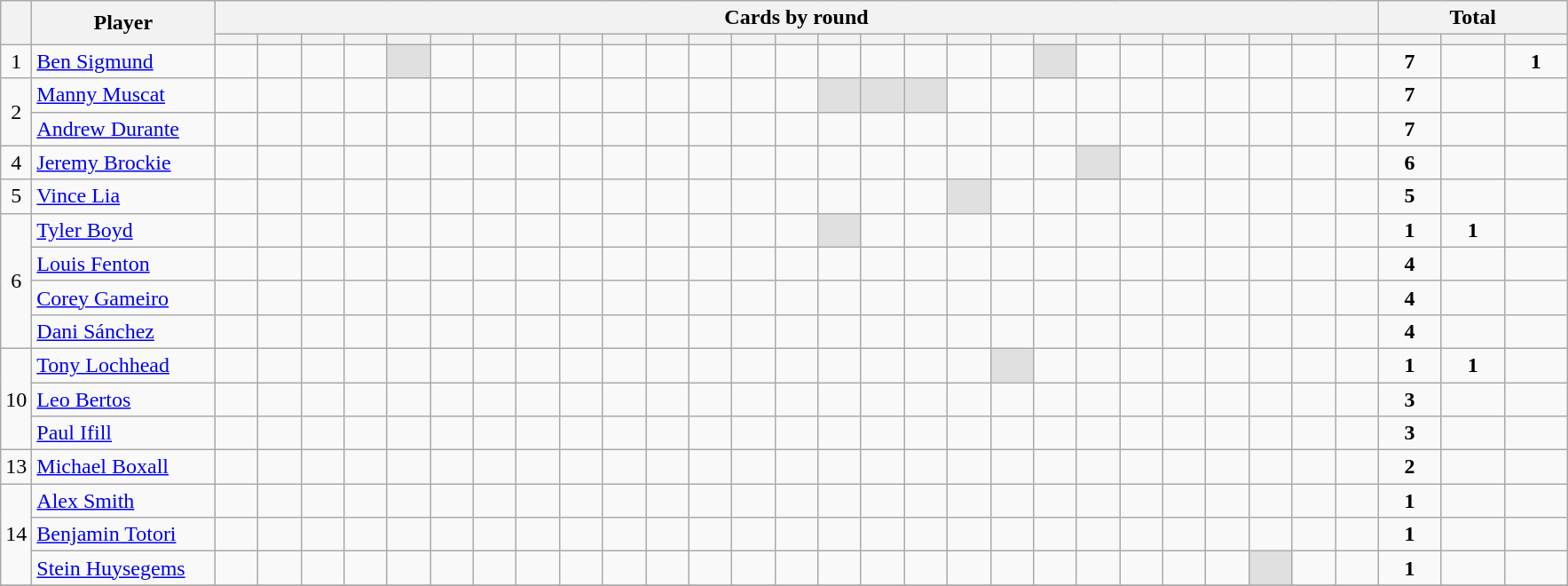<table class="wikitable" style="text-align:center">
<tr>
<th rowspan=2></th>
<th rowspan=2 width=130>Player</th>
<th colspan=27>Cards by round</th>
<th colspan=3>Total</th>
</tr>
<tr>
<th width=25></th>
<th width=25></th>
<th width=25></th>
<th width=25></th>
<th width=25></th>
<th width=25></th>
<th width=25></th>
<th width=25></th>
<th width=25></th>
<th width=25></th>
<th width=25></th>
<th width=25></th>
<th width=25></th>
<th width=25></th>
<th width=25></th>
<th width=25></th>
<th width=25></th>
<th width=25></th>
<th width=25></th>
<th width=25></th>
<th width=25></th>
<th width=25></th>
<th width=25></th>
<th width=25></th>
<th width=25></th>
<th width=25></th>
<th width=25></th>
<th width=40></th>
<th width=40></th>
<th width=40></th>
</tr>
<tr>
<td>1</td>
<td align=left height=17> <a href='#'>Ben Sigmund</a></td>
<td></td>
<td></td>
<td></td>
<td></td>
<td bgcolor=#E0E0E0></td>
<td></td>
<td></td>
<td></td>
<td></td>
<td></td>
<td></td>
<td></td>
<td></td>
<td></td>
<td></td>
<td></td>
<td></td>
<td></td>
<td></td>
<td bgcolor=#E0E0E0></td>
<td></td>
<td></td>
<td></td>
<td></td>
<td></td>
<td></td>
<td></td>
<td><strong>7</strong></td>
<td></td>
<td><strong>1</strong></td>
</tr>
<tr>
<td rowspan=2>2</td>
<td align=left height=17> <a href='#'>Manny Muscat</a></td>
<td></td>
<td></td>
<td></td>
<td></td>
<td></td>
<td></td>
<td></td>
<td></td>
<td></td>
<td></td>
<td></td>
<td></td>
<td></td>
<td></td>
<td bgcolor=#E0E0E0></td>
<td bgcolor=#E0E0E0></td>
<td bgcolor=#E0E0E0></td>
<td></td>
<td></td>
<td></td>
<td></td>
<td></td>
<td></td>
<td></td>
<td></td>
<td></td>
<td></td>
<td><strong>7</strong></td>
<td></td>
<td></td>
</tr>
<tr>
<td align=left height=17> <a href='#'>Andrew Durante</a></td>
<td></td>
<td></td>
<td></td>
<td></td>
<td></td>
<td></td>
<td></td>
<td></td>
<td></td>
<td></td>
<td></td>
<td></td>
<td></td>
<td></td>
<td></td>
<td></td>
<td></td>
<td></td>
<td></td>
<td></td>
<td></td>
<td></td>
<td></td>
<td></td>
<td></td>
<td></td>
<td></td>
<td><strong>7</strong></td>
<td></td>
<td></td>
</tr>
<tr>
<td>4</td>
<td align=left height=17> <a href='#'>Jeremy Brockie</a></td>
<td></td>
<td></td>
<td></td>
<td></td>
<td></td>
<td></td>
<td></td>
<td></td>
<td></td>
<td></td>
<td></td>
<td></td>
<td></td>
<td></td>
<td></td>
<td></td>
<td></td>
<td></td>
<td></td>
<td></td>
<td bgcolor=#E0E0E0></td>
<td></td>
<td></td>
<td></td>
<td></td>
<td></td>
<td></td>
<td><strong>6</strong></td>
<td></td>
<td></td>
</tr>
<tr>
<td>5</td>
<td align=left height=17> <a href='#'>Vince Lia</a></td>
<td></td>
<td></td>
<td></td>
<td></td>
<td></td>
<td></td>
<td></td>
<td></td>
<td></td>
<td></td>
<td></td>
<td></td>
<td></td>
<td></td>
<td></td>
<td></td>
<td></td>
<td bgcolor=#E0E0E0></td>
<td></td>
<td></td>
<td></td>
<td></td>
<td></td>
<td></td>
<td></td>
<td></td>
<td></td>
<td><strong>5</strong></td>
<td></td>
<td></td>
</tr>
<tr>
<td rowspan=4>6</td>
<td align=left height=17> <a href='#'>Tyler Boyd</a></td>
<td></td>
<td></td>
<td></td>
<td></td>
<td></td>
<td></td>
<td></td>
<td></td>
<td></td>
<td></td>
<td></td>
<td></td>
<td></td>
<td></td>
<td bgcolor=#E0E0E0></td>
<td></td>
<td></td>
<td></td>
<td></td>
<td></td>
<td></td>
<td></td>
<td></td>
<td></td>
<td></td>
<td></td>
<td></td>
<td><strong>1</strong></td>
<td><strong>1</strong></td>
<td></td>
</tr>
<tr>
<td align=left height=17> <a href='#'>Louis Fenton</a></td>
<td></td>
<td></td>
<td></td>
<td></td>
<td></td>
<td></td>
<td></td>
<td></td>
<td></td>
<td></td>
<td></td>
<td></td>
<td></td>
<td></td>
<td></td>
<td></td>
<td></td>
<td></td>
<td></td>
<td></td>
<td></td>
<td></td>
<td></td>
<td></td>
<td></td>
<td></td>
<td></td>
<td><strong>4</strong></td>
<td></td>
<td></td>
</tr>
<tr>
<td align=left height=17> <a href='#'>Corey Gameiro</a></td>
<td></td>
<td></td>
<td></td>
<td></td>
<td></td>
<td></td>
<td></td>
<td></td>
<td></td>
<td></td>
<td></td>
<td></td>
<td></td>
<td></td>
<td></td>
<td></td>
<td></td>
<td></td>
<td></td>
<td></td>
<td></td>
<td></td>
<td></td>
<td></td>
<td></td>
<td></td>
<td></td>
<td><strong>4</strong></td>
<td></td>
<td></td>
</tr>
<tr>
<td align=left height=17> <a href='#'>Dani Sánchez</a></td>
<td></td>
<td></td>
<td></td>
<td></td>
<td></td>
<td></td>
<td></td>
<td></td>
<td></td>
<td></td>
<td></td>
<td></td>
<td></td>
<td></td>
<td></td>
<td></td>
<td></td>
<td></td>
<td></td>
<td></td>
<td></td>
<td></td>
<td></td>
<td></td>
<td></td>
<td></td>
<td></td>
<td><strong>4</strong></td>
<td></td>
<td></td>
</tr>
<tr>
<td rowspan=3>10</td>
<td align=left height=17> <a href='#'>Tony Lochhead</a></td>
<td></td>
<td></td>
<td></td>
<td></td>
<td></td>
<td></td>
<td></td>
<td></td>
<td></td>
<td></td>
<td></td>
<td></td>
<td></td>
<td></td>
<td></td>
<td></td>
<td></td>
<td></td>
<td bgcolor=#E0E0E0></td>
<td></td>
<td></td>
<td></td>
<td></td>
<td></td>
<td></td>
<td></td>
<td></td>
<td><strong>1</strong></td>
<td><strong>1</strong></td>
<td></td>
</tr>
<tr>
<td align=left height=17> <a href='#'>Leo Bertos</a></td>
<td></td>
<td></td>
<td></td>
<td></td>
<td></td>
<td></td>
<td></td>
<td></td>
<td></td>
<td></td>
<td></td>
<td></td>
<td></td>
<td></td>
<td></td>
<td></td>
<td></td>
<td></td>
<td></td>
<td></td>
<td></td>
<td></td>
<td></td>
<td></td>
<td></td>
<td></td>
<td></td>
<td><strong>3</strong></td>
<td></td>
<td></td>
</tr>
<tr>
<td align=left height=17> <a href='#'>Paul Ifill</a></td>
<td></td>
<td></td>
<td></td>
<td></td>
<td></td>
<td></td>
<td></td>
<td></td>
<td></td>
<td></td>
<td></td>
<td></td>
<td></td>
<td></td>
<td></td>
<td></td>
<td></td>
<td></td>
<td></td>
<td></td>
<td></td>
<td></td>
<td></td>
<td></td>
<td></td>
<td></td>
<td></td>
<td><strong>3</strong></td>
<td></td>
<td></td>
</tr>
<tr>
<td>13</td>
<td align=left height=17> <a href='#'>Michael Boxall</a></td>
<td></td>
<td></td>
<td></td>
<td></td>
<td></td>
<td></td>
<td></td>
<td></td>
<td></td>
<td></td>
<td></td>
<td></td>
<td></td>
<td></td>
<td></td>
<td></td>
<td></td>
<td></td>
<td></td>
<td></td>
<td></td>
<td></td>
<td></td>
<td></td>
<td></td>
<td></td>
<td></td>
<td><strong>2</strong></td>
<td></td>
<td></td>
</tr>
<tr>
<td rowspan=3>14</td>
<td align=left height=17> <a href='#'>Alex Smith</a></td>
<td></td>
<td></td>
<td></td>
<td></td>
<td></td>
<td></td>
<td></td>
<td></td>
<td></td>
<td></td>
<td></td>
<td></td>
<td></td>
<td></td>
<td></td>
<td></td>
<td></td>
<td></td>
<td></td>
<td></td>
<td></td>
<td></td>
<td></td>
<td></td>
<td></td>
<td></td>
<td></td>
<td><strong>1</strong></td>
<td></td>
<td></td>
</tr>
<tr>
<td align=left height=17> <a href='#'>Benjamin Totori</a></td>
<td></td>
<td></td>
<td></td>
<td></td>
<td></td>
<td></td>
<td></td>
<td></td>
<td></td>
<td></td>
<td></td>
<td></td>
<td></td>
<td></td>
<td></td>
<td></td>
<td></td>
<td></td>
<td></td>
<td></td>
<td></td>
<td></td>
<td></td>
<td></td>
<td></td>
<td></td>
<td></td>
<td><strong>1</strong></td>
<td></td>
<td></td>
</tr>
<tr>
<td align=left height=17> <a href='#'>Stein Huysegems</a></td>
<td></td>
<td></td>
<td></td>
<td></td>
<td></td>
<td></td>
<td></td>
<td></td>
<td></td>
<td></td>
<td></td>
<td></td>
<td></td>
<td></td>
<td></td>
<td></td>
<td></td>
<td></td>
<td></td>
<td></td>
<td></td>
<td></td>
<td></td>
<td></td>
<td bgcolor=#E0E0E0></td>
<td></td>
<td></td>
<td><strong>1</strong></td>
<td></td>
<td></td>
</tr>
<tr>
</tr>
</table>
